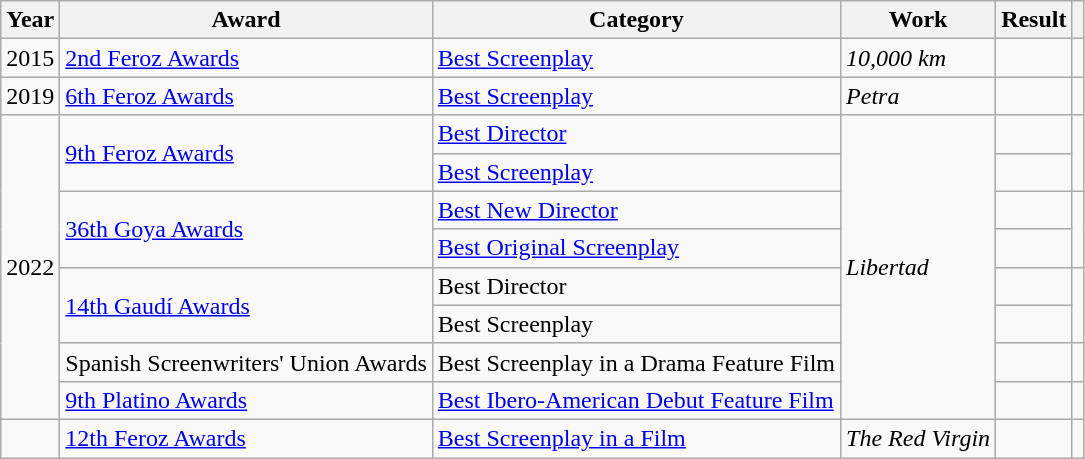<table class="wikitable sortable plainrowheaders">
<tr>
<th>Year</th>
<th>Award</th>
<th>Category</th>
<th>Work</th>
<th>Result</th>
<th scope="col" class="unsortable"></th>
</tr>
<tr>
<td align = "center">2015</td>
<td><a href='#'>2nd Feroz Awards</a></td>
<td><a href='#'>Best Screenplay</a></td>
<td><em>10,000 km</em></td>
<td></td>
<td align = "center"></td>
</tr>
<tr>
<td align = "center">2019</td>
<td><a href='#'>6th Feroz Awards</a></td>
<td><a href='#'>Best Screenplay</a></td>
<td><em>Petra</em></td>
<td></td>
<td align = "center"></td>
</tr>
<tr>
<td align = "center" rowspan = "8">2022</td>
<td rowspan = "2"><a href='#'>9th Feroz Awards</a></td>
<td><a href='#'>Best Director</a></td>
<td rowspan = "8"><em>Libertad</em></td>
<td></td>
<td rowspan = "2" align = "center"></td>
</tr>
<tr>
<td><a href='#'>Best Screenplay</a></td>
<td></td>
</tr>
<tr>
<td rowspan = "2"><a href='#'>36th Goya Awards</a></td>
<td><a href='#'>Best New Director</a></td>
<td></td>
<td align = "center" rowspan = "2"></td>
</tr>
<tr>
<td><a href='#'>Best Original Screenplay</a></td>
<td></td>
</tr>
<tr>
<td rowspan = "2"><a href='#'>14th Gaudí Awards</a></td>
<td>Best Director</td>
<td></td>
<td align = "center" rowspan = "2"></td>
</tr>
<tr>
<td>Best Screenplay</td>
<td></td>
</tr>
<tr>
<td>Spanish Screenwriters' Union Awards</td>
<td>Best Screenplay in a Drama Feature Film</td>
<td></td>
<td></td>
</tr>
<tr>
<td><a href='#'>9th Platino Awards</a></td>
<td><a href='#'>Best Ibero-American Debut Feature Film</a></td>
<td></td>
<td align = "center"></td>
</tr>
<tr>
<td></td>
<td><a href='#'>12th Feroz Awards</a></td>
<td><a href='#'>Best Screenplay in a Film</a></td>
<td><em>The Red Virgin</em></td>
<td></td>
<td></td>
</tr>
</table>
